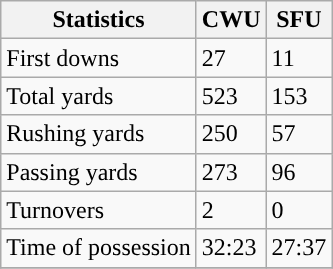<table class="wikitable" style="float: left;">
<tr>
<th>Statistics</th>
<th>CWU</th>
<th>SFU</th>
</tr>
<tr>
<td>First downs</td>
<td>27</td>
<td>11</td>
</tr>
<tr>
<td>Total yards</td>
<td>523</td>
<td>153</td>
</tr>
<tr>
<td>Rushing yards</td>
<td>250</td>
<td>57</td>
</tr>
<tr>
<td>Passing yards</td>
<td>273</td>
<td>96</td>
</tr>
<tr>
<td>Turnovers</td>
<td>2</td>
<td>0</td>
</tr>
<tr>
<td>Time of possession</td>
<td>32:23</td>
<td>27:37</td>
</tr>
<tr>
</tr>
</table>
